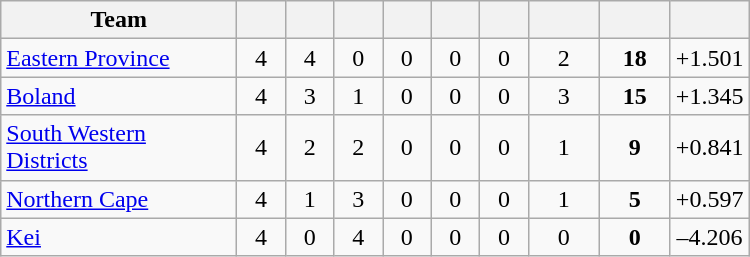<table class="wikitable" style="text-align:center">
<tr>
<th width="150">Team</th>
<th width="25"></th>
<th width="25"></th>
<th width="25"></th>
<th width="25"></th>
<th width="25"></th>
<th width="25"></th>
<th width="40"></th>
<th width="40"></th>
<th width="45"></th>
</tr>
<tr>
<td style="text-align:left"><a href='#'>Eastern Province</a></td>
<td>4</td>
<td>4</td>
<td>0</td>
<td>0</td>
<td>0</td>
<td>0</td>
<td>2</td>
<td><strong>18</strong></td>
<td>+1.501</td>
</tr>
<tr>
<td style="text-align:left"><a href='#'>Boland</a></td>
<td>4</td>
<td>3</td>
<td>1</td>
<td>0</td>
<td>0</td>
<td>0</td>
<td>3</td>
<td><strong>15</strong></td>
<td>+1.345</td>
</tr>
<tr>
<td style="text-align:left"><a href='#'>South Western Districts</a></td>
<td>4</td>
<td>2</td>
<td>2</td>
<td>0</td>
<td>0</td>
<td>0</td>
<td>1</td>
<td><strong>9</strong></td>
<td>+0.841</td>
</tr>
<tr>
<td style="text-align:left"><a href='#'>Northern Cape</a></td>
<td>4</td>
<td>1</td>
<td>3</td>
<td>0</td>
<td>0</td>
<td>0</td>
<td>1</td>
<td><strong>5</strong></td>
<td>+0.597</td>
</tr>
<tr>
<td style="text-align:left"><a href='#'>Kei</a></td>
<td>4</td>
<td>0</td>
<td>4</td>
<td>0</td>
<td>0</td>
<td>0</td>
<td>0</td>
<td><strong>0</strong></td>
<td>–4.206</td>
</tr>
</table>
